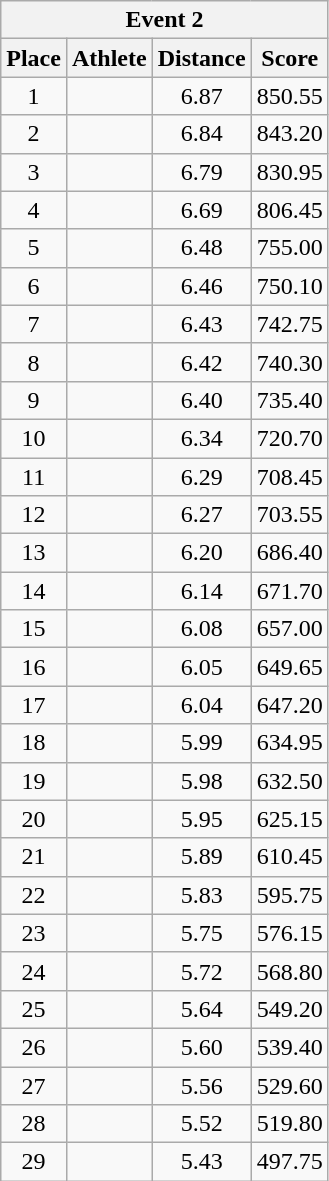<table class=wikitable style="text-align:center">
<tr>
<th colspan=4><strong>Event 2</strong></th>
</tr>
<tr>
<th>Place</th>
<th>Athlete</th>
<th>Distance</th>
<th>Score</th>
</tr>
<tr>
<td>1</td>
<td align=left></td>
<td>6.87</td>
<td>850.55</td>
</tr>
<tr>
<td>2</td>
<td align=left></td>
<td>6.84</td>
<td>843.20</td>
</tr>
<tr>
<td>3</td>
<td align=left></td>
<td>6.79</td>
<td>830.95</td>
</tr>
<tr>
<td>4</td>
<td align=left></td>
<td>6.69</td>
<td>806.45</td>
</tr>
<tr>
<td>5</td>
<td align=left></td>
<td>6.48</td>
<td>755.00</td>
</tr>
<tr>
<td>6</td>
<td align=left></td>
<td>6.46</td>
<td>750.10</td>
</tr>
<tr>
<td>7</td>
<td align=left></td>
<td>6.43</td>
<td>742.75</td>
</tr>
<tr>
<td>8</td>
<td align=left></td>
<td>6.42</td>
<td>740.30</td>
</tr>
<tr>
<td>9</td>
<td align=left></td>
<td>6.40</td>
<td>735.40</td>
</tr>
<tr>
<td>10</td>
<td align=left></td>
<td>6.34</td>
<td>720.70</td>
</tr>
<tr>
<td>11</td>
<td align=left></td>
<td>6.29</td>
<td>708.45</td>
</tr>
<tr>
<td>12</td>
<td align=left></td>
<td>6.27</td>
<td>703.55</td>
</tr>
<tr>
<td>13</td>
<td align=left></td>
<td>6.20</td>
<td>686.40</td>
</tr>
<tr>
<td>14</td>
<td align=left></td>
<td>6.14</td>
<td>671.70</td>
</tr>
<tr>
<td>15</td>
<td align=left></td>
<td>6.08</td>
<td>657.00</td>
</tr>
<tr>
<td>16</td>
<td align=left></td>
<td>6.05</td>
<td>649.65</td>
</tr>
<tr>
<td>17</td>
<td align=left></td>
<td>6.04</td>
<td>647.20</td>
</tr>
<tr>
<td>18</td>
<td align=left></td>
<td>5.99</td>
<td>634.95</td>
</tr>
<tr>
<td>19</td>
<td align=left></td>
<td>5.98</td>
<td>632.50</td>
</tr>
<tr>
<td>20</td>
<td align=left></td>
<td>5.95</td>
<td>625.15</td>
</tr>
<tr>
<td>21</td>
<td align=left></td>
<td>5.89</td>
<td>610.45</td>
</tr>
<tr>
<td>22</td>
<td align=left></td>
<td>5.83</td>
<td>595.75</td>
</tr>
<tr>
<td>23</td>
<td align=left></td>
<td>5.75</td>
<td>576.15</td>
</tr>
<tr>
<td>24</td>
<td align=left></td>
<td>5.72</td>
<td>568.80</td>
</tr>
<tr>
<td>25</td>
<td align=left></td>
<td>5.64</td>
<td>549.20</td>
</tr>
<tr>
<td>26</td>
<td align=left></td>
<td>5.60</td>
<td>539.40</td>
</tr>
<tr>
<td>27</td>
<td align=left></td>
<td>5.56</td>
<td>529.60</td>
</tr>
<tr>
<td>28</td>
<td align=left></td>
<td>5.52</td>
<td>519.80</td>
</tr>
<tr>
<td>29</td>
<td align=left></td>
<td>5.43</td>
<td>497.75</td>
</tr>
</table>
